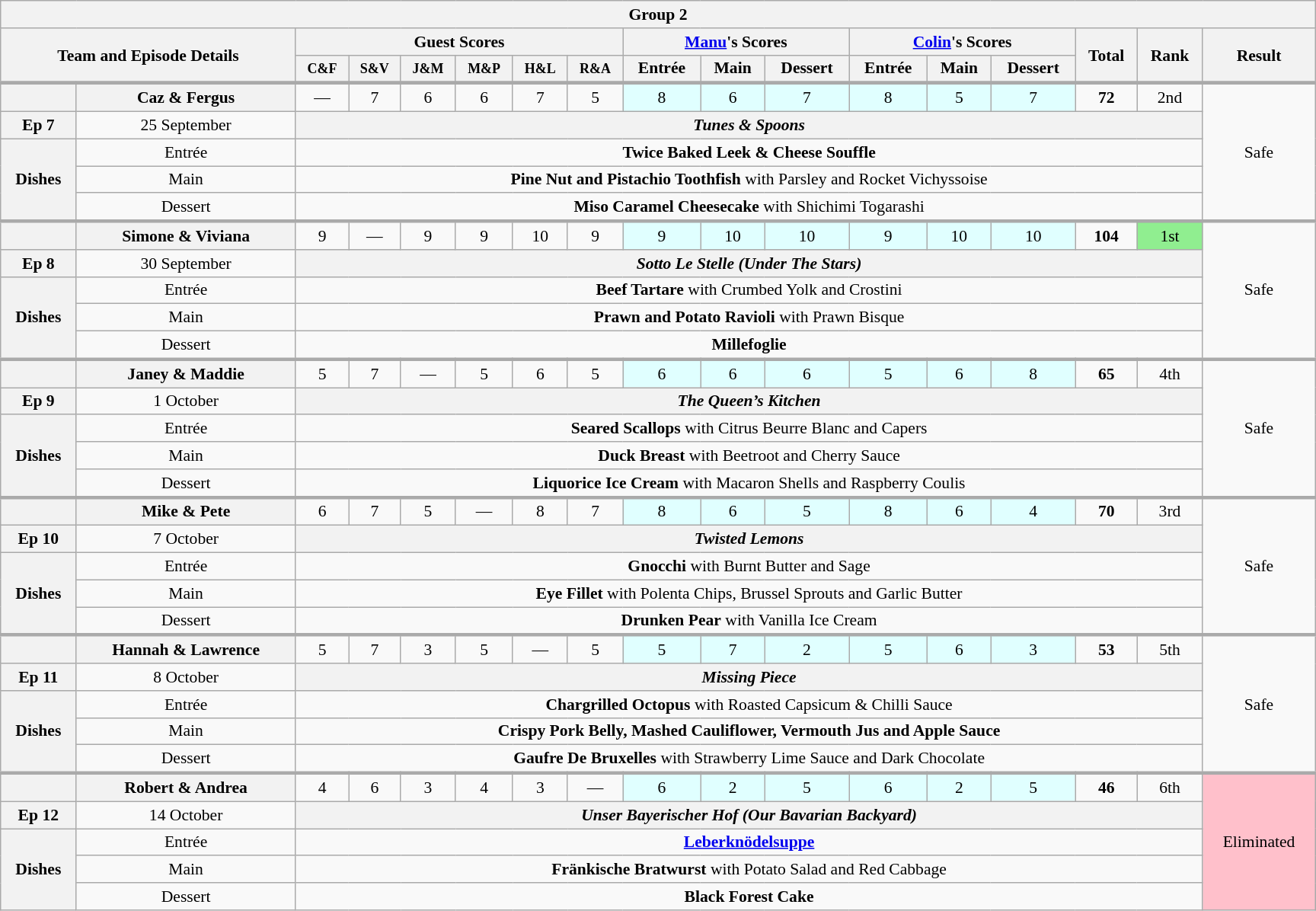<table class="wikitable plainrowheaders" style="margin:1em auto; text-align:center; font-size:90%; width:80em;">
<tr>
<th colspan="18" >Group 2</th>
</tr>
<tr>
<th scope="col" rowspan="2" colspan="2">Team and Episode Details</th>
<th scope="col" colspan="6">Guest Scores</th>
<th scope="col" colspan="3"><a href='#'>Manu</a>'s Scores</th>
<th scope="col" colspan="3"><a href='#'>Colin</a>'s Scores</th>
<th scope="col" rowspan="2">Total<br><small></small></th>
<th scope="col" rowspan="2">Rank</th>
<th scope="col" rowspan="2">Result</th>
</tr>
<tr>
<th scope="col"><small>C&F</small></th>
<th scope="col"><small>S&V</small></th>
<th scope="col"><small>J&M</small></th>
<th scope="col"><small>M&P</small></th>
<th scope="col"><small>H&L</small></th>
<th scope="col"><small>R&A</small></th>
<th scope="col">Entrée</th>
<th scope="col">Main</th>
<th scope="col">Dessert</th>
<th scope="col">Entrée</th>
<th scope="col">Main</th>
<th scope="col">Dessert</th>
</tr>
<tr style="border-top:3px solid #aaa;">
</tr>
<tr style="border-top:3px solid #aaa;">
<th></th>
<th>Caz & Fergus</th>
<td>—</td>
<td>7</td>
<td>6</td>
<td>6</td>
<td>7</td>
<td>5</td>
<td bgcolor="#e0ffff">8</td>
<td bgcolor="#e0ffff">6</td>
<td bgcolor="#e0ffff">7</td>
<td bgcolor="#e0ffff">8</td>
<td bgcolor="#e0ffff">5</td>
<td bgcolor="#e0ffff">7</td>
<td><strong>72</strong></td>
<td>2nd</td>
<td rowspan="5">Safe</td>
</tr>
<tr>
<th>Ep 7</th>
<td>25 September</td>
<th colspan="14"><strong><em>Tunes & Spoons</em></strong></th>
</tr>
<tr>
<th rowspan="3">Dishes</th>
<td>Entrée</td>
<td colspan="14"><strong>Twice Baked Leek & Cheese Souffle</strong></td>
</tr>
<tr>
<td>Main</td>
<td colspan="14"><strong>Pine Nut and Pistachio Toothfish</strong> with Parsley and Rocket Vichyssoise</td>
</tr>
<tr>
<td>Dessert</td>
<td colspan="14"><strong>Miso Caramel Cheesecake</strong> with Shichimi Togarashi</td>
</tr>
<tr style="border-top:3px solid #aaa;">
<th></th>
<th>Simone & Viviana</th>
<td>9</td>
<td>—</td>
<td>9</td>
<td>9</td>
<td>10</td>
<td>9</td>
<td bgcolor="#e0ffff">9</td>
<td bgcolor="#e0ffff">10</td>
<td bgcolor="#e0ffff">10</td>
<td bgcolor="#e0ffff">9</td>
<td bgcolor="#e0ffff">10</td>
<td bgcolor="#e0ffff">10</td>
<td><strong>104</strong></td>
<td bgcolor=lightgreen>1st</td>
<td rowspan="5">Safe</td>
</tr>
<tr>
<th>Ep 8</th>
<td>30 September</td>
<th colspan="14"><strong><em>Sotto Le Stelle (Under The Stars)</em></strong></th>
</tr>
<tr>
<th rowspan="3">Dishes</th>
<td>Entrée</td>
<td colspan="14"><strong>Beef Tartare</strong> with Crumbed Yolk and Crostini</td>
</tr>
<tr>
<td>Main</td>
<td colspan="14"><strong>Prawn and Potato Ravioli</strong> with Prawn Bisque</td>
</tr>
<tr>
<td>Dessert</td>
<td colspan="14"><strong>Millefoglie</strong></td>
</tr>
<tr style="border-top:3px solid #aaa;">
<th></th>
<th>Janey & Maddie</th>
<td>5</td>
<td>7</td>
<td>—</td>
<td>5</td>
<td>6</td>
<td>5</td>
<td bgcolor="#e0ffff">6</td>
<td bgcolor="#e0ffff">6</td>
<td bgcolor="#e0ffff">6</td>
<td bgcolor="#e0ffff">5</td>
<td bgcolor="#e0ffff">6</td>
<td bgcolor="#e0ffff">8</td>
<td><strong>65</strong></td>
<td>4th</td>
<td rowspan="5">Safe</td>
</tr>
<tr>
<th>Ep 9</th>
<td>1 October</td>
<th colspan="14"><strong><em>The Queen’s Kitchen</em></strong></th>
</tr>
<tr>
<th rowspan="3">Dishes</th>
<td>Entrée</td>
<td colspan="14"><strong>Seared Scallops</strong> with Citrus Beurre Blanc and Capers</td>
</tr>
<tr>
<td>Main</td>
<td colspan="14"><strong>Duck Breast</strong> with Beetroot and Cherry Sauce</td>
</tr>
<tr>
<td>Dessert</td>
<td colspan="14"><strong>Liquorice Ice Cream</strong> with Macaron Shells and Raspberry Coulis</td>
</tr>
<tr style="border-top:3px solid #aaa;">
<th></th>
<th>Mike & Pete</th>
<td>6</td>
<td>7</td>
<td>5</td>
<td>—</td>
<td>8</td>
<td>7</td>
<td bgcolor="#e0ffff">8</td>
<td bgcolor="#e0ffff">6</td>
<td bgcolor="#e0ffff">5</td>
<td bgcolor="#e0ffff">8</td>
<td bgcolor="#e0ffff">6</td>
<td bgcolor="#e0ffff">4</td>
<td><strong>70</strong></td>
<td>3rd</td>
<td rowspan="5">Safe</td>
</tr>
<tr>
<th>Ep 10</th>
<td>7 October</td>
<th colspan="14"><strong><em>Twisted Lemons</em></strong></th>
</tr>
<tr>
<th rowspan="3">Dishes</th>
<td>Entrée</td>
<td colspan="14"><strong>Gnocchi</strong> with Burnt Butter and Sage</td>
</tr>
<tr>
<td>Main</td>
<td colspan="14"><strong>Eye Fillet</strong> with Polenta Chips, Brussel Sprouts and Garlic Butter</td>
</tr>
<tr>
<td>Dessert</td>
<td colspan="14"><strong>Drunken Pear</strong> with Vanilla Ice Cream</td>
</tr>
<tr style="border-top:3px solid #aaa;">
<th></th>
<th>Hannah & Lawrence</th>
<td>5</td>
<td>7</td>
<td>3</td>
<td>5</td>
<td>—</td>
<td>5</td>
<td bgcolor="#e0ffff">5</td>
<td bgcolor="#e0ffff">7</td>
<td bgcolor="#e0ffff">2</td>
<td bgcolor="#e0ffff">5</td>
<td bgcolor="#e0ffff">6</td>
<td bgcolor="#e0ffff">3</td>
<td><strong>53</strong></td>
<td>5th</td>
<td rowspan="5">Safe</td>
</tr>
<tr>
<th>Ep 11</th>
<td>8 October</td>
<th colspan="14"><strong><em>Missing Piece</em></strong></th>
</tr>
<tr>
<th rowspan="3">Dishes</th>
<td>Entrée</td>
<td colspan="14"><strong>Chargrilled Octopus</strong> with Roasted Capsicum & Chilli Sauce</td>
</tr>
<tr>
<td>Main</td>
<td colspan="14"><strong>Crispy Pork Belly, Mashed Cauliflower, Vermouth Jus and Apple Sauce</strong></td>
</tr>
<tr>
<td>Dessert</td>
<td colspan="14"><strong>Gaufre De Bruxelles</strong> with Strawberry Lime Sauce and Dark Chocolate</td>
</tr>
<tr style="border-top:3px solid #aaa;">
<th></th>
<th>Robert & Andrea</th>
<td>4</td>
<td>6</td>
<td>3</td>
<td>4</td>
<td>3</td>
<td>—</td>
<td bgcolor="#e0ffff">6</td>
<td bgcolor="#e0ffff">2</td>
<td bgcolor="#e0ffff">5</td>
<td bgcolor="#e0ffff">6</td>
<td bgcolor="#e0ffff">2</td>
<td bgcolor="#e0ffff">5</td>
<td><strong>46</strong></td>
<td>6th</td>
<td rowspan="5" bgcolor=pink>Eliminated</td>
</tr>
<tr>
<th>Ep 12</th>
<td>14 October</td>
<th colspan="14"><strong><em>Unser Bayerischer Hof (Our Bavarian Backyard)</em></strong></th>
</tr>
<tr>
<th rowspan="3">Dishes</th>
<td>Entrée</td>
<td colspan="14"><strong><a href='#'>Leberknödelsuppe</a></strong></td>
</tr>
<tr>
<td>Main</td>
<td colspan="14"><strong>Fränkische Bratwurst</strong> with Potato Salad and Red Cabbage</td>
</tr>
<tr>
<td>Dessert</td>
<td colspan="14"><strong>Black Forest Cake</strong></td>
</tr>
</table>
